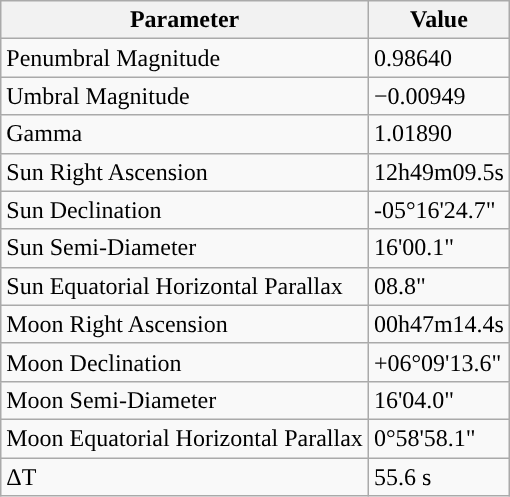<table class="wikitable">
<tr>
<th>Parameter</th>
<th>Value</th>
</tr>
<tr>
<td>Penumbral Magnitude</td>
<td>0.98640</td>
</tr>
<tr>
<td>Umbral Magnitude</td>
<td>−0.00949</td>
</tr>
<tr>
<td>Gamma</td>
<td>1.01890</td>
</tr>
<tr>
<td>Sun Right Ascension</td>
<td>12h49m09.5s</td>
</tr>
<tr>
<td>Sun Declination</td>
<td>-05°16'24.7"</td>
</tr>
<tr>
<td>Sun Semi-Diameter</td>
<td>16'00.1"</td>
</tr>
<tr>
<td>Sun Equatorial Horizontal Parallax</td>
<td>08.8"</td>
</tr>
<tr>
<td>Moon Right Ascension</td>
<td>00h47m14.4s</td>
</tr>
<tr>
<td>Moon Declination</td>
<td>+06°09'13.6"</td>
</tr>
<tr>
<td>Moon Semi-Diameter</td>
<td>16'04.0"</td>
</tr>
<tr>
<td>Moon Equatorial Horizontal Parallax</td>
<td>0°58'58.1"</td>
</tr>
<tr>
<td>ΔT</td>
<td>55.6 s</td>
</tr>
</table>
